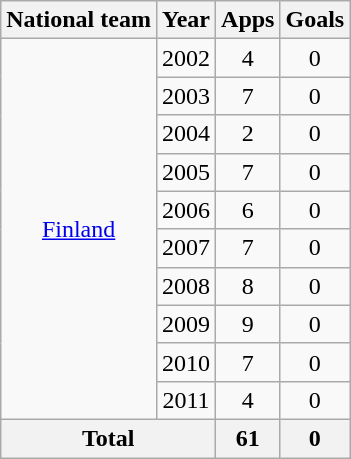<table class="wikitable" style="text-align:center">
<tr>
<th>National team</th>
<th>Year</th>
<th>Apps</th>
<th>Goals</th>
</tr>
<tr>
<td rowspan="10"><a href='#'>Finland</a></td>
<td>2002</td>
<td>4</td>
<td>0</td>
</tr>
<tr>
<td>2003</td>
<td>7</td>
<td>0</td>
</tr>
<tr>
<td>2004</td>
<td>2</td>
<td>0</td>
</tr>
<tr>
<td>2005</td>
<td>7</td>
<td>0</td>
</tr>
<tr>
<td>2006</td>
<td>6</td>
<td>0</td>
</tr>
<tr>
<td>2007</td>
<td>7</td>
<td>0</td>
</tr>
<tr>
<td>2008</td>
<td>8</td>
<td>0</td>
</tr>
<tr>
<td>2009</td>
<td>9</td>
<td>0</td>
</tr>
<tr>
<td>2010</td>
<td>7</td>
<td>0</td>
</tr>
<tr>
<td>2011</td>
<td>4</td>
<td>0</td>
</tr>
<tr>
<th colspan="2">Total</th>
<th>61</th>
<th>0</th>
</tr>
</table>
